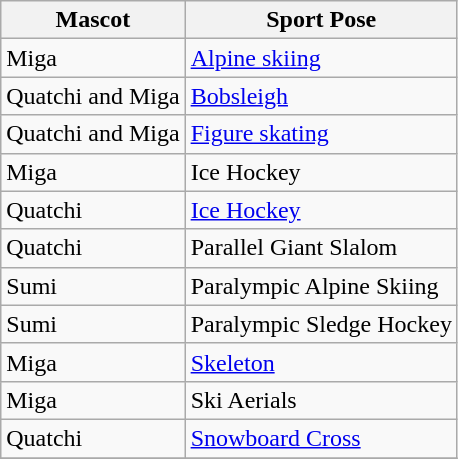<table class="wikitable">
<tr>
<th>Mascot</th>
<th>Sport Pose</th>
</tr>
<tr>
<td>Miga</td>
<td><a href='#'>Alpine skiing</a></td>
</tr>
<tr>
<td>Quatchi and Miga</td>
<td><a href='#'>Bobsleigh</a></td>
</tr>
<tr>
<td>Quatchi and Miga</td>
<td><a href='#'>Figure skating</a></td>
</tr>
<tr>
<td>Miga</td>
<td>Ice Hockey</td>
</tr>
<tr>
<td>Quatchi</td>
<td><a href='#'>Ice Hockey</a></td>
</tr>
<tr>
<td>Quatchi</td>
<td>Parallel Giant Slalom</td>
</tr>
<tr>
<td>Sumi</td>
<td>Paralympic Alpine Skiing</td>
</tr>
<tr>
<td>Sumi</td>
<td>Paralympic Sledge Hockey</td>
</tr>
<tr>
<td>Miga</td>
<td><a href='#'>Skeleton</a></td>
</tr>
<tr>
<td>Miga</td>
<td>Ski Aerials</td>
</tr>
<tr>
<td>Quatchi</td>
<td><a href='#'>Snowboard Cross</a></td>
</tr>
<tr>
</tr>
</table>
